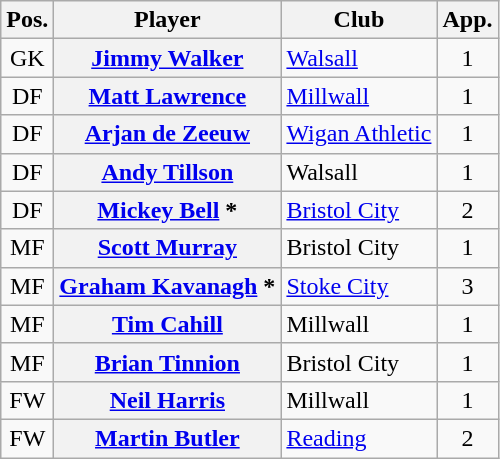<table class="wikitable plainrowheaders" style="text-align: left">
<tr>
<th scope=col>Pos.</th>
<th scope=col>Player</th>
<th scope=col>Club</th>
<th scope=col>App.</th>
</tr>
<tr>
<td style=text-align:center>GK</td>
<th scope=row><a href='#'>Jimmy Walker</a></th>
<td><a href='#'>Walsall</a></td>
<td style=text-align:center>1</td>
</tr>
<tr>
<td style=text-align:center>DF</td>
<th scope=row><a href='#'>Matt Lawrence</a></th>
<td><a href='#'>Millwall</a></td>
<td style=text-align:center>1</td>
</tr>
<tr>
<td style=text-align:center>DF</td>
<th scope=row><a href='#'>Arjan de Zeeuw</a></th>
<td><a href='#'>Wigan Athletic</a></td>
<td style=text-align:center>1</td>
</tr>
<tr>
<td style=text-align:center>DF</td>
<th scope=row><a href='#'>Andy Tillson</a></th>
<td>Walsall</td>
<td style=text-align:center>1</td>
</tr>
<tr>
<td style=text-align:center>DF</td>
<th scope=row><a href='#'>Mickey Bell</a> *</th>
<td><a href='#'>Bristol City</a></td>
<td style=text-align:center>2</td>
</tr>
<tr>
<td style=text-align:center>MF</td>
<th scope=row><a href='#'>Scott Murray</a></th>
<td>Bristol City</td>
<td style=text-align:center>1</td>
</tr>
<tr>
<td style=text-align:center>MF</td>
<th scope=row><a href='#'>Graham Kavanagh</a> *</th>
<td><a href='#'>Stoke City</a></td>
<td style=text-align:center>3</td>
</tr>
<tr>
<td style=text-align:center>MF</td>
<th scope=row><a href='#'>Tim Cahill</a></th>
<td>Millwall</td>
<td style=text-align:center>1</td>
</tr>
<tr>
<td style=text-align:center>MF</td>
<th scope=row><a href='#'>Brian Tinnion</a></th>
<td>Bristol City</td>
<td style=text-align:center>1</td>
</tr>
<tr>
<td style=text-align:center>FW</td>
<th scope=row><a href='#'>Neil Harris</a></th>
<td>Millwall</td>
<td style=text-align:center>1</td>
</tr>
<tr>
<td style=text-align:center>FW</td>
<th scope=row><a href='#'>Martin Butler</a></th>
<td><a href='#'>Reading</a></td>
<td style=text-align:center>2</td>
</tr>
</table>
